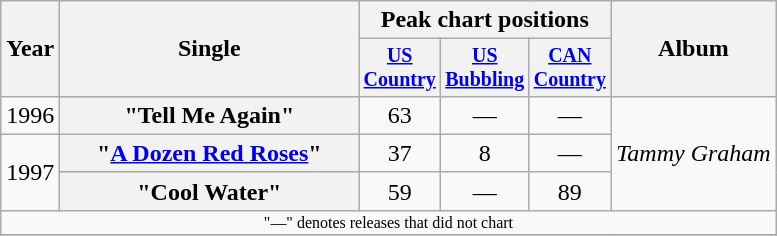<table class="wikitable plainrowheaders" style="text-align:center;">
<tr>
<th rowspan="2">Year</th>
<th rowspan="2" style="width:12em;">Single</th>
<th colspan="3">Peak chart positions</th>
<th rowspan="2">Album</th>
</tr>
<tr style="font-size:smaller;">
<th width="45"><a href='#'>US Country</a></th>
<th width="45"><a href='#'>US Bubbling</a></th>
<th width="45"><a href='#'>CAN Country</a></th>
</tr>
<tr>
<td>1996</td>
<th scope="row">"Tell Me Again"</th>
<td>63</td>
<td>—</td>
<td>—</td>
<td align="left" rowspan="3"><em>Tammy Graham</em></td>
</tr>
<tr>
<td rowspan="2">1997</td>
<th scope="row">"<a href='#'>A Dozen Red Roses</a>"</th>
<td>37</td>
<td>8</td>
<td>—</td>
</tr>
<tr>
<th scope="row">"Cool Water"</th>
<td>59</td>
<td>—</td>
<td>89</td>
</tr>
<tr>
<td colspan="6" style="font-size:8pt">"—" denotes releases that did not chart</td>
</tr>
<tr>
</tr>
</table>
